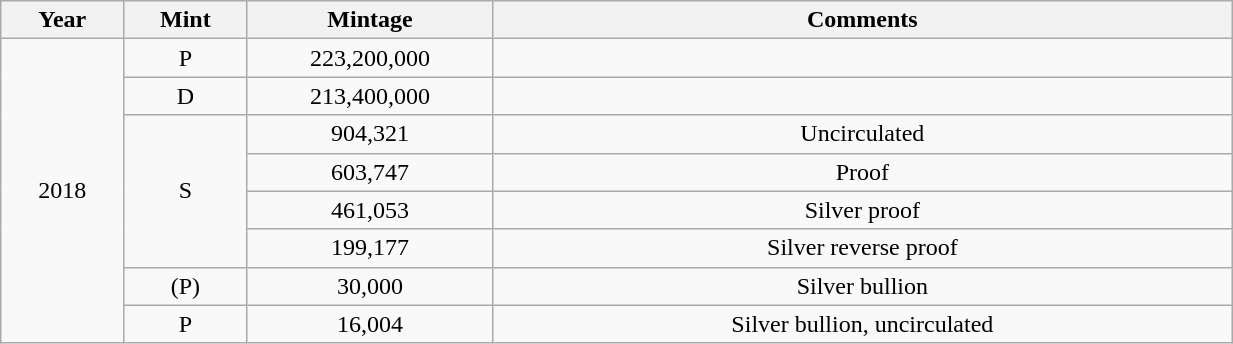<table class="wikitable sortable" style="min-width:65%; text-align:center;">
<tr>
<th width="10%">Year</th>
<th width="10%">Mint</th>
<th width="20%">Mintage</th>
<th width="60%">Comments</th>
</tr>
<tr>
<td rowspan="8">2018</td>
<td>P</td>
<td>223,200,000</td>
<td></td>
</tr>
<tr>
<td>D</td>
<td>213,400,000</td>
<td></td>
</tr>
<tr>
<td rowspan="4">S</td>
<td>904,321</td>
<td>Uncirculated</td>
</tr>
<tr>
<td>603,747</td>
<td>Proof</td>
</tr>
<tr>
<td>461,053</td>
<td>Silver proof</td>
</tr>
<tr>
<td>199,177</td>
<td>Silver reverse proof</td>
</tr>
<tr>
<td>(P)</td>
<td>30,000</td>
<td>Silver bullion</td>
</tr>
<tr>
<td>P</td>
<td>16,004</td>
<td>Silver bullion, uncirculated</td>
</tr>
</table>
